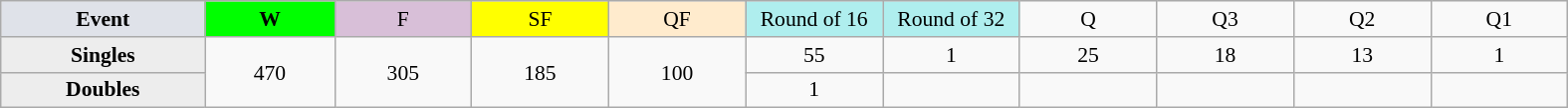<table class=wikitable style=font-size:90%;text-align:center>
<tr>
<td style="width:130px; background:#dfe2e9;"><strong>Event</strong></td>
<td style="width:80px; background:lime;"><strong>W</strong></td>
<td style="width:85px; background:thistle;">F</td>
<td style="width:85px; background:#ff0;">SF</td>
<td style="width:85px; background:#ffebcd;">QF</td>
<td style="width:85px; background:#afeeee;">Round of 16</td>
<td style="width:85px; background:#afeeee;">Round of 32</td>
<td width=85>Q</td>
<td width=85>Q3</td>
<td width=85>Q2</td>
<td width=85>Q1</td>
</tr>
<tr>
<th style="background:#ededed;">Singles</th>
<td rowspan=2>470</td>
<td rowspan=2>305</td>
<td rowspan=2>185</td>
<td rowspan=2>100</td>
<td>55</td>
<td>1</td>
<td>25</td>
<td>18</td>
<td>13</td>
<td>1</td>
</tr>
<tr>
<th style="background:#ededed;">Doubles</th>
<td>1</td>
<td></td>
<td></td>
<td></td>
<td></td>
<td></td>
</tr>
</table>
